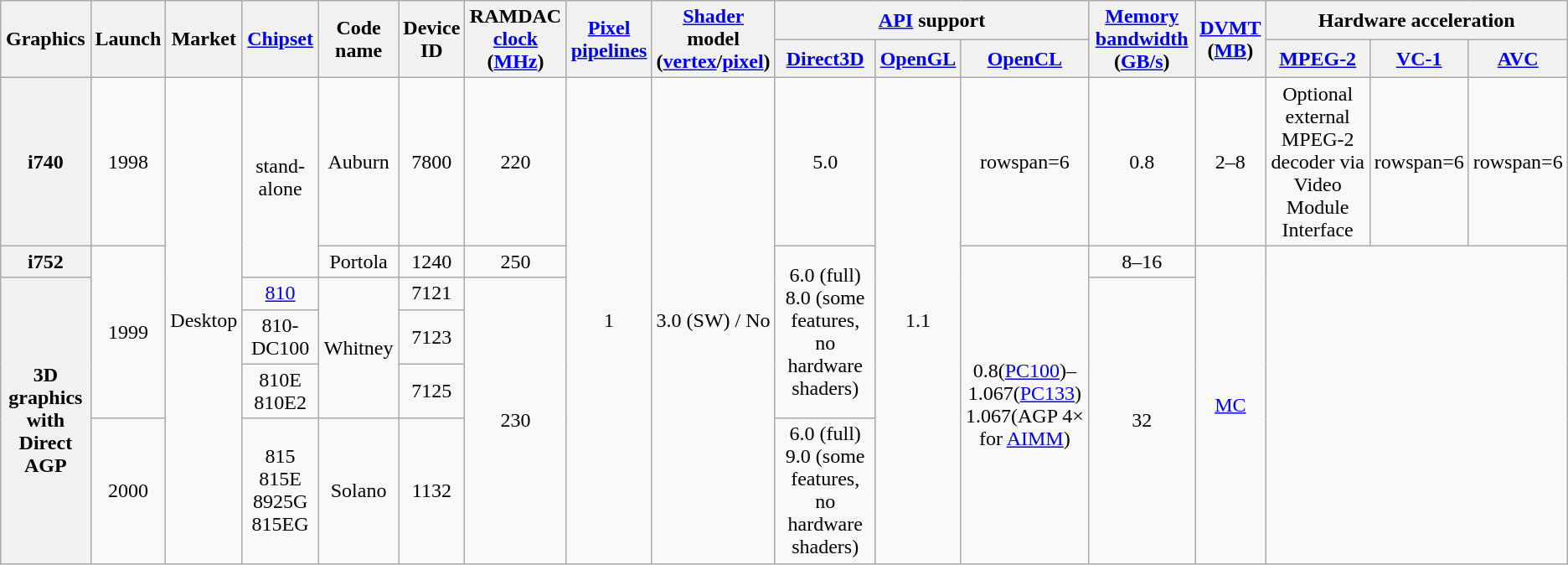<table class="wikitable" style="text-align:center;">
<tr>
<th rowspan=2>Graphics</th>
<th rowspan=2>Launch</th>
<th rowspan=2>Market</th>
<th rowspan=2><a href='#'>Chipset</a></th>
<th rowspan=2>Code name</th>
<th rowspan=2>Device<br>ID</th>
<th rowspan=2>RAMDAC<br><a href='#'>clock</a> (<a href='#'>MHz</a>)</th>
<th rowspan=2><a href='#'>Pixel <br>pipelines</a></th>
<th rowspan=2><a href='#'>Shader</a> model<br>(<a href='#'>vertex</a>/<a href='#'>pixel</a>)</th>
<th colspan=3><a href='#'>API</a> support</th>
<th rowspan=2><a href='#'>Memory bandwidth</a> <br>(<a href='#'>GB/s</a>)</th>
<th rowspan=2><a href='#'>DVMT</a> <br>(<a href='#'>MB</a>)</th>
<th colspan=3>Hardware acceleration</th>
</tr>
<tr>
<th><a href='#'>Direct3D</a></th>
<th><a href='#'>OpenGL</a></th>
<th><a href='#'>OpenCL</a></th>
<th><a href='#'>MPEG-2</a></th>
<th><a href='#'>VC-1</a></th>
<th><a href='#'>AVC</a></th>
</tr>
<tr>
<th>i740</th>
<td>1998</td>
<td rowspan=6>Desktop</td>
<td rowspan=2>stand-alone</td>
<td>Auburn</td>
<td>7800</td>
<td>220</td>
<td rowspan=6>1</td>
<td rowspan=6>3.0 (SW) / No</td>
<td>5.0</td>
<td rowspan=6>1.1</td>
<td>rowspan=6 </td>
<td>0.8</td>
<td>2–8</td>
<td>Optional external MPEG-2 decoder via Video Module Interface</td>
<td>rowspan=6 </td>
<td>rowspan=6 </td>
</tr>
<tr>
<th>i752</th>
<td rowspan=4>1999</td>
<td>Portola</td>
<td>1240</td>
<td>250</td>
<td rowspan=4>6.0 (full)<br> 8.0 (some features, no hardware shaders)</td>
<td rowspan=5>0.8(<a href='#'>PC100</a>)–1.067(<a href='#'>PC133</a>)<br>1.067(AGP 4× for <a href='#'>AIMM</a>)</td>
<td>8–16</td>
<td rowspan=5><a href='#'>MC</a></td>
</tr>
<tr>
<th rowspan=4>3D graphics<br>with<br>Direct AGP</th>
<td><a href='#'>810</a></td>
<td rowspan=3>Whitney</td>
<td>7121</td>
<td rowspan=4>230</td>
<td rowspan=4>32</td>
</tr>
<tr>
<td>810-DC100</td>
<td>7123</td>
</tr>
<tr>
<td>810E<br>810E2</td>
<td>7125</td>
</tr>
<tr>
<td>2000</td>
<td>815<br>815E<br>8925G<br>815EG</td>
<td>Solano</td>
<td>1132</td>
<td>6.0 (full)<br> 9.0 (some features, no hardware shaders)</td>
</tr>
</table>
